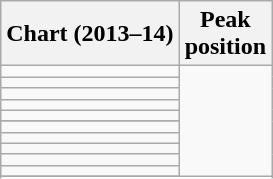<table class="wikitable sortable">
<tr>
<th>Chart (2013–14)</th>
<th>Peak<br>position</th>
</tr>
<tr>
<td></td>
</tr>
<tr>
<td></td>
</tr>
<tr>
<td></td>
</tr>
<tr>
<td></td>
</tr>
<tr>
<td></td>
</tr>
<tr>
</tr>
<tr>
<td></td>
</tr>
<tr>
<td></td>
</tr>
<tr>
<td></td>
</tr>
<tr>
<td></td>
</tr>
<tr>
<td></td>
</tr>
<tr>
</tr>
<tr>
</tr>
<tr>
</tr>
<tr>
</tr>
</table>
